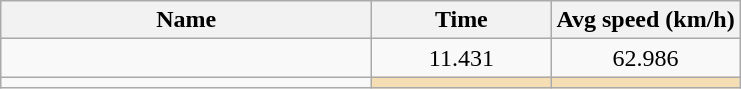<table class="wikitable sortable" style="text-align:center;">
<tr>
<th style="width:15em">Name</th>
<th style="width:7em">Time</th>
<th>Avg speed (km/h)</th>
</tr>
<tr>
<td align=left></td>
<td>11.431</td>
<td>62.986</td>
</tr>
<tr>
<td align=left></td>
<td bgcolor=wheat></td>
<td bgcolor=wheat></td>
</tr>
</table>
